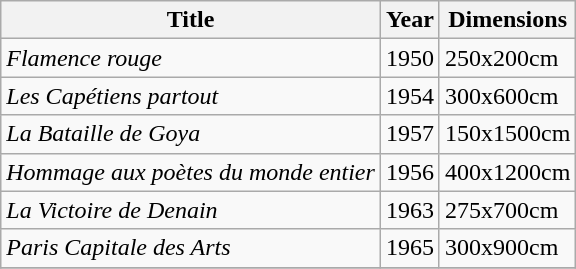<table class="wikitable alternance centre">
<tr>
<th scope="col">Title</th>
<th scope="col">Year</th>
<th scope="col">Dimensions</th>
</tr>
<tr>
<td><em>Flamence rouge</em></td>
<td>1950</td>
<td>250x200cm</td>
</tr>
<tr>
<td><em>Les Capétiens partout</em></td>
<td>1954</td>
<td>300x600cm</td>
</tr>
<tr --->
<td><em>La Bataille de Goya</em></td>
<td>1957</td>
<td>150x1500cm</td>
</tr>
<tr --->
<td><em>Hommage aux poètes du monde entier</em></td>
<td>1956</td>
<td>400x1200cm</td>
</tr>
<tr --->
<td><em>La Victoire de Denain</em></td>
<td>1963</td>
<td>275x700cm</td>
</tr>
<tr --->
<td><em>Paris Capitale des Arts</em></td>
<td>1965</td>
<td>300x900cm</td>
</tr>
<tr --->
</tr>
</table>
